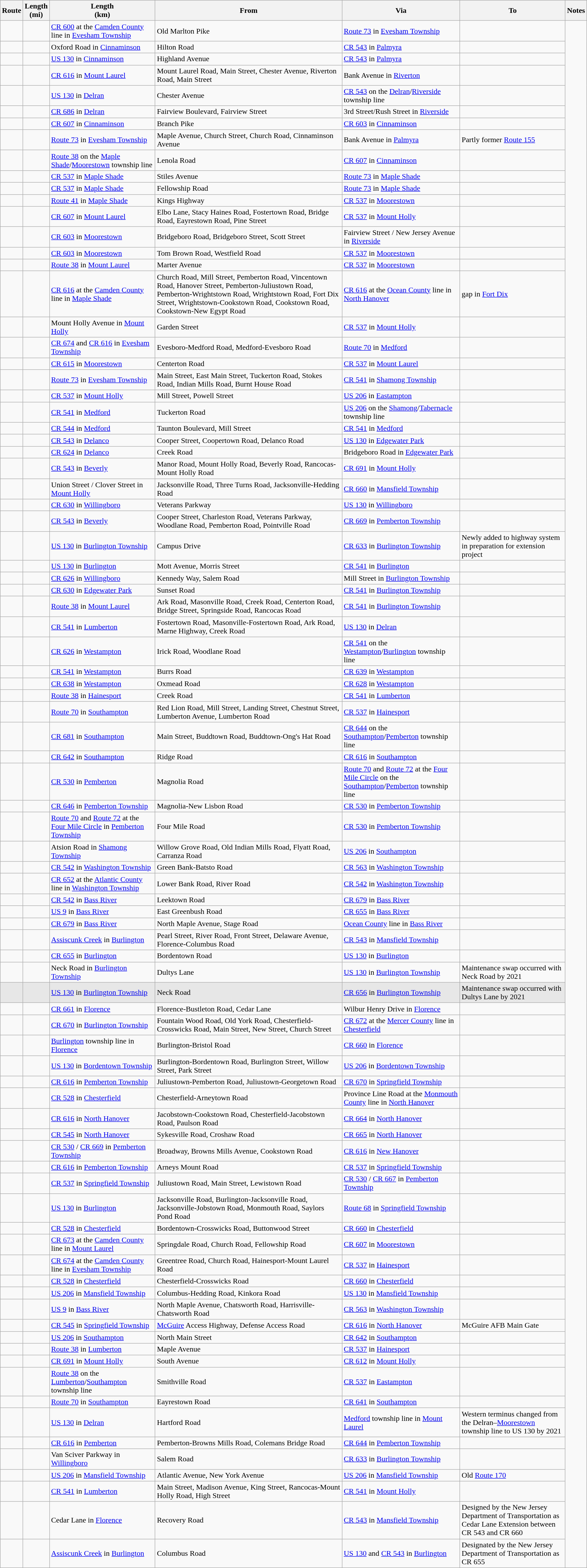<table class="wikitable sortable">
<tr>
<th>Route</th>
<th>Length<br>(mi)</th>
<th>Length<br>(km)</th>
<th class="unsortable">From</th>
<th class="unsortable">Via</th>
<th class="unsortable">To</th>
<th class="unsortable">Notes</th>
</tr>
<tr>
<td id="600"></td>
<td></td>
<td><a href='#'>CR 600</a> at the <a href='#'>Camden County</a> line in <a href='#'>Evesham Township</a></td>
<td>Old Marlton Pike</td>
<td><a href='#'>Route 73</a> in <a href='#'>Evesham Township</a></td>
<td></td>
</tr>
<tr>
<td id="601"></td>
<td></td>
<td>Oxford Road in <a href='#'>Cinnaminson</a></td>
<td>Hilton Road</td>
<td><a href='#'>CR 543</a> in <a href='#'>Palmyra</a></td>
<td></td>
</tr>
<tr>
<td id="602"></td>
<td></td>
<td><a href='#'>US 130</a> in <a href='#'>Cinnaminson</a></td>
<td>Highland Avenue</td>
<td><a href='#'>CR 543</a> in <a href='#'>Palmyra</a></td>
<td></td>
</tr>
<tr>
<td id="603"></td>
<td></td>
<td><a href='#'>CR 616</a> in <a href='#'>Mount Laurel</a></td>
<td>Mount Laurel Road, Main Street, Chester Avenue, Riverton Road, Main Street</td>
<td>Bank Avenue in <a href='#'>Riverton</a></td>
<td></td>
</tr>
<tr>
<td id="604"></td>
<td></td>
<td><a href='#'>US 130</a> in <a href='#'>Delran</a></td>
<td>Chester Avenue</td>
<td><a href='#'>CR 543</a> on the <a href='#'>Delran</a>/<a href='#'>Riverside</a> township line</td>
<td></td>
</tr>
<tr>
<td id="605"></td>
<td></td>
<td><a href='#'>CR 686</a> in <a href='#'>Delran</a></td>
<td>Fairview Boulevard, Fairview Street</td>
<td>3rd Street/Rush Street in <a href='#'>Riverside</a></td>
<td></td>
</tr>
<tr>
<td id="606"></td>
<td></td>
<td><a href='#'>CR 607</a> in <a href='#'>Cinnaminson</a></td>
<td>Branch Pike</td>
<td><a href='#'>CR 603</a> in <a href='#'>Cinnaminson</a></td>
<td></td>
</tr>
<tr>
<td id="607"></td>
<td></td>
<td><a href='#'>Route 73</a> in <a href='#'>Evesham Township</a></td>
<td>Maple Avenue, Church Street, Church Road, Cinnaminson Avenue</td>
<td>Bank Avenue in <a href='#'>Palmyra</a></td>
<td>Partly former <a href='#'>Route 155</a></td>
</tr>
<tr>
<td id="608"></td>
<td></td>
<td><a href='#'>Route 38</a> on the <a href='#'>Maple Shade</a>/<a href='#'>Moorestown</a> township line</td>
<td>Lenola Road</td>
<td><a href='#'>CR 607</a> in <a href='#'>Cinnaminson</a></td>
<td></td>
</tr>
<tr>
<td id="609"></td>
<td></td>
<td><a href='#'>CR 537</a> in <a href='#'>Maple Shade</a></td>
<td>Stiles Avenue</td>
<td><a href='#'>Route 73</a> in <a href='#'>Maple Shade</a></td>
<td></td>
</tr>
<tr>
<td id="610"></td>
<td></td>
<td><a href='#'>CR 537</a> in <a href='#'>Maple Shade</a></td>
<td>Fellowship Road</td>
<td><a href='#'>Route 73</a> in <a href='#'>Maple Shade</a></td>
<td></td>
</tr>
<tr>
<td id="611"></td>
<td></td>
<td><a href='#'>Route 41</a> in <a href='#'>Maple Shade</a></td>
<td>Kings Highway</td>
<td><a href='#'>CR 537</a> in <a href='#'>Moorestown</a></td>
<td></td>
</tr>
<tr>
<td id="612"></td>
<td></td>
<td><a href='#'>CR 607</a> in <a href='#'>Mount Laurel</a></td>
<td>Elbo Lane, Stacy Haines Road, Fostertown Road, Bridge Road, Eayrestown Road, Pine Street</td>
<td><a href='#'>CR 537</a> in <a href='#'>Mount Holly</a></td>
<td></td>
</tr>
<tr>
<td id="613"></td>
<td></td>
<td><a href='#'>CR 603</a> in <a href='#'>Moorestown</a></td>
<td>Bridgeboro Road, Bridgeboro Street, Scott Street</td>
<td>Fairview Street / New Jersey Avenue in <a href='#'>Riverside</a></td>
<td></td>
</tr>
<tr>
<td id="614"></td>
<td></td>
<td><a href='#'>CR 603</a> in <a href='#'>Moorestown</a></td>
<td>Tom Brown Road, Westfield Road</td>
<td><a href='#'>CR 537</a> in <a href='#'>Moorestown</a></td>
<td></td>
</tr>
<tr>
<td id="615"></td>
<td></td>
<td><a href='#'>Route 38</a> in <a href='#'>Mount Laurel</a></td>
<td>Marter Avenue</td>
<td><a href='#'>CR 537</a> in <a href='#'>Moorestown</a></td>
<td></td>
</tr>
<tr>
<td id="616"></td>
<td></td>
<td><a href='#'>CR 616</a> at the <a href='#'>Camden County</a> line in <a href='#'>Maple Shade</a></td>
<td>Church Road, Mill Street, Pemberton Road, Vincentown Road, Hanover Street, Pemberton-Juliustown Road, Pemberton-Wrightstown Road, Wrightstown Road, Fort Dix Street, Wrightstown-Cookstown Road, Cookstown Road, Cookstown-New Egypt Road</td>
<td><a href='#'>CR 616</a> at the <a href='#'>Ocean County</a> line in <a href='#'>North Hanover</a></td>
<td> gap in <a href='#'>Fort Dix</a></td>
</tr>
<tr>
<td id="617"></td>
<td></td>
<td>Mount Holly Avenue in <a href='#'>Mount Holly</a></td>
<td>Garden Street</td>
<td><a href='#'>CR 537</a> in <a href='#'>Mount Holly</a></td>
<td></td>
</tr>
<tr>
<td id="618"></td>
<td></td>
<td><a href='#'>CR 674</a> and <a href='#'>CR 616</a> in <a href='#'>Evesham Township</a></td>
<td>Evesboro-Medford Road, Medford-Evesboro Road</td>
<td><a href='#'>Route 70</a> in <a href='#'>Medford</a></td>
<td></td>
</tr>
<tr>
<td id="619"></td>
<td></td>
<td><a href='#'>CR 615</a> in <a href='#'>Moorestown</a></td>
<td>Centerton Road</td>
<td><a href='#'>CR 537</a> in <a href='#'>Mount Laurel</a></td>
<td></td>
</tr>
<tr>
<td id="620"></td>
<td></td>
<td><a href='#'>Route 73</a> in <a href='#'>Evesham Township</a></td>
<td>Main Street, East Main Street, Tuckerton Road, Stokes Road, Indian Mills Road, Burnt House Road</td>
<td><a href='#'>CR 541</a> in <a href='#'>Shamong Township</a></td>
<td></td>
</tr>
<tr>
<td id="621"></td>
<td></td>
<td><a href='#'>CR 537</a> in <a href='#'>Mount Holly</a></td>
<td>Mill Street, Powell Street</td>
<td><a href='#'>US 206</a> in <a href='#'>Eastampton</a></td>
<td></td>
</tr>
<tr>
<td id="622"></td>
<td></td>
<td><a href='#'>CR 541</a> in <a href='#'>Medford</a></td>
<td>Tuckerton Road</td>
<td><a href='#'>US 206</a> on the <a href='#'>Shamong</a>/<a href='#'>Tabernacle</a> township line</td>
<td></td>
</tr>
<tr>
<td id="623"></td>
<td></td>
<td><a href='#'>CR 544</a> in <a href='#'>Medford</a></td>
<td>Taunton Boulevard, Mill Street</td>
<td><a href='#'>CR 541</a> in <a href='#'>Medford</a></td>
<td></td>
</tr>
<tr>
<td id="624"></td>
<td></td>
<td><a href='#'>CR 543</a> in <a href='#'>Delanco</a></td>
<td>Cooper Street, Coopertown Road, Delanco Road</td>
<td><a href='#'>US 130</a> in <a href='#'>Edgewater Park</a></td>
<td></td>
</tr>
<tr>
<td id="625"></td>
<td></td>
<td><a href='#'>CR 624</a> in <a href='#'>Delanco</a></td>
<td>Creek Road</td>
<td>Bridgeboro Road in <a href='#'>Edgewater Park</a></td>
<td></td>
</tr>
<tr>
<td id="626"></td>
<td></td>
<td><a href='#'>CR 543</a> in <a href='#'>Beverly</a></td>
<td>Manor Road, Mount Holly Road, Beverly Road, Rancocas-Mount Holly Road</td>
<td><a href='#'>CR 691</a> in <a href='#'>Mount Holly</a></td>
<td></td>
</tr>
<tr>
<td id="628"></td>
<td></td>
<td>Union Street / Clover Street in <a href='#'>Mount Holly</a></td>
<td>Jacksonville Road, Three Turns Road, Jacksonville-Hedding Road</td>
<td><a href='#'>CR 660</a> in <a href='#'>Mansfield Township</a></td>
<td></td>
</tr>
<tr>
<td id="629"></td>
<td></td>
<td><a href='#'>CR 630</a> in <a href='#'>Willingboro</a></td>
<td>Veterans Parkway</td>
<td><a href='#'>US 130</a> in <a href='#'>Willingboro</a></td>
<td></td>
</tr>
<tr>
<td id="630"></td>
<td></td>
<td><a href='#'>CR 543</a> in <a href='#'>Beverly</a></td>
<td>Cooper Street, Charleston Road, Veterans Parkway, Woodlane Road, Pemberton Road, Pointville Road</td>
<td><a href='#'>CR 669</a> in <a href='#'>Pemberton Township</a></td>
<td></td>
</tr>
<tr>
<td id="631"></td>
<td></td>
<td><a href='#'>US 130</a> in <a href='#'>Burlington Township</a></td>
<td>Campus Drive</td>
<td><a href='#'>CR 633</a> in <a href='#'>Burlington Township</a></td>
<td>Newly added to highway system in preparation for extension project</td>
</tr>
<tr>
<td id="632"></td>
<td></td>
<td><a href='#'>US 130</a> in <a href='#'>Burlington</a></td>
<td>Mott Avenue, Morris Street</td>
<td><a href='#'>CR 541</a> in <a href='#'>Burlington</a></td>
<td></td>
</tr>
<tr>
<td id="633"></td>
<td></td>
<td><a href='#'>CR 626</a> in <a href='#'>Willingboro</a></td>
<td>Kennedy Way, Salem Road</td>
<td>Mill Street in <a href='#'>Burlington Township</a></td>
<td></td>
</tr>
<tr>
<td id="634"></td>
<td></td>
<td><a href='#'>CR 630</a> in <a href='#'>Edgewater Park</a></td>
<td>Sunset Road</td>
<td><a href='#'>CR 541</a> in <a href='#'>Burlington Township</a></td>
<td></td>
</tr>
<tr>
<td id="635"></td>
<td></td>
<td><a href='#'>Route 38</a> in <a href='#'>Mount Laurel</a></td>
<td>Ark Road, Masonville Road, Creek Road, Centerton Road, Bridge Street, Springside Road, Rancocas Road</td>
<td><a href='#'>CR 541</a> in <a href='#'>Burlington Township</a></td>
<td></td>
</tr>
<tr>
<td id="636"></td>
<td></td>
<td><a href='#'>CR 541</a> in <a href='#'>Lumberton</a></td>
<td>Fostertown Road, Masonville-Fostertown Road, Ark Road, Marne Highway, Creek Road</td>
<td><a href='#'>US 130</a> in <a href='#'>Delran</a></td>
<td></td>
</tr>
<tr>
<td id="637"></td>
<td></td>
<td><a href='#'>CR 626</a> in <a href='#'>Westampton</a></td>
<td>Irick Road, Woodlane Road</td>
<td><a href='#'>CR 541</a> on the <a href='#'>Westampton</a>/<a href='#'>Burlington</a> township line</td>
<td></td>
</tr>
<tr>
<td id="638"></td>
<td></td>
<td><a href='#'>CR 541</a> in <a href='#'>Westampton</a></td>
<td>Burrs Road</td>
<td><a href='#'>CR 639</a> in <a href='#'>Westampton</a></td>
<td></td>
</tr>
<tr>
<td id="639"></td>
<td></td>
<td><a href='#'>CR 638</a> in <a href='#'>Westampton</a></td>
<td>Oxmead Road</td>
<td><a href='#'>CR 628</a> in <a href='#'>Westampton</a></td>
<td></td>
</tr>
<tr>
<td id="640"></td>
<td></td>
<td><a href='#'>Route 38</a> in <a href='#'>Hainesport</a></td>
<td>Creek Road</td>
<td><a href='#'>CR 541</a> in <a href='#'>Lumberton</a></td>
<td></td>
</tr>
<tr>
<td id="641"></td>
<td></td>
<td><a href='#'>Route 70</a> in <a href='#'>Southampton</a></td>
<td>Red Lion Road, Mill Street, Landing Street, Chestnut Street, Lumberton Avenue, Lumberton Road</td>
<td><a href='#'>CR 537</a> in <a href='#'>Hainesport</a></td>
<td></td>
</tr>
<tr>
<td id="642"></td>
<td></td>
<td><a href='#'>CR 681</a> in <a href='#'>Southampton</a></td>
<td>Main Street, Buddtown Road, Buddtown-Ong's Hat Road</td>
<td><a href='#'>CR 644</a> on the <a href='#'>Southampton</a>/<a href='#'>Pemberton</a> township line</td>
<td></td>
</tr>
<tr>
<td id="643"></td>
<td></td>
<td><a href='#'>CR 642</a> in <a href='#'>Southampton</a></td>
<td>Ridge Road</td>
<td><a href='#'>CR 616</a> in <a href='#'>Southampton</a></td>
<td></td>
</tr>
<tr>
<td id="644"></td>
<td></td>
<td><a href='#'>CR 530</a> in <a href='#'>Pemberton</a></td>
<td>Magnolia Road</td>
<td><a href='#'>Route 70</a> and <a href='#'>Route 72</a> at the <a href='#'>Four Mile Circle</a> on the <a href='#'>Southampton</a>/<a href='#'>Pemberton</a> township line</td>
<td></td>
</tr>
<tr>
<td id="645"></td>
<td></td>
<td><a href='#'>CR 646</a> in <a href='#'>Pemberton Township</a></td>
<td>Magnolia-New Lisbon Road</td>
<td><a href='#'>CR 530</a> in <a href='#'>Pemberton Township</a></td>
<td></td>
</tr>
<tr>
<td id="646"></td>
<td></td>
<td><a href='#'>Route 70</a> and <a href='#'>Route 72</a> at the <a href='#'>Four Mile Circle</a> in <a href='#'>Pemberton Township</a></td>
<td>Four Mile Road</td>
<td><a href='#'>CR 530</a> in <a href='#'>Pemberton Township</a></td>
<td></td>
</tr>
<tr>
<td id="648"></td>
<td></td>
<td>Atsion Road in <a href='#'>Shamong Township</a></td>
<td>Willow Grove Road, Old Indian Mills Road, Flyatt Road, Carranza Road</td>
<td><a href='#'>US 206</a> in <a href='#'>Southampton</a></td>
<td></td>
</tr>
<tr>
<td id="651"></td>
<td></td>
<td><a href='#'>CR 542</a> in <a href='#'>Washington Township</a></td>
<td>Green Bank-Batsto Road</td>
<td><a href='#'>CR 563</a> in <a href='#'>Washington Township</a></td>
<td></td>
</tr>
<tr>
<td id="652"></td>
<td></td>
<td><a href='#'>CR 652</a> at the <a href='#'>Atlantic County</a> line in <a href='#'>Washington Township</a></td>
<td>Lower Bank Road, River Road</td>
<td><a href='#'>CR 542</a> in <a href='#'>Washington Township</a></td>
<td></td>
</tr>
<tr>
<td id="653"></td>
<td></td>
<td><a href='#'>CR 542</a> in <a href='#'>Bass River</a></td>
<td>Leektown Road</td>
<td><a href='#'>CR 679</a> in <a href='#'>Bass River</a></td>
<td></td>
</tr>
<tr>
<td id="654"></td>
<td></td>
<td><a href='#'>US 9</a> in <a href='#'>Bass River</a></td>
<td>East Greenbush Road</td>
<td><a href='#'>CR 655</a> in <a href='#'>Bass River</a></td>
<td></td>
</tr>
<tr>
<td id="655"></td>
<td></td>
<td><a href='#'>CR 679</a> in <a href='#'>Bass River</a></td>
<td>North Maple Avenue, Stage Road</td>
<td><a href='#'>Ocean County</a> line in <a href='#'>Bass River</a></td>
<td></td>
</tr>
<tr>
<td id="656"></td>
<td></td>
<td><a href='#'>Assiscunk Creek</a> in <a href='#'>Burlington</a></td>
<td>Pearl Street, River Road, Front Street, Delaware Avenue, Florence-Columbus Road</td>
<td><a href='#'>CR 543</a> in <a href='#'>Mansfield Township</a></td>
<td></td>
</tr>
<tr>
<td id="657"></td>
<td></td>
<td><a href='#'>CR 655</a> in <a href='#'>Burlington</a></td>
<td>Bordentown Road</td>
<td><a href='#'>US 130</a> in <a href='#'>Burlington</a></td>
<td></td>
</tr>
<tr>
<td id="658"></td>
<td></td>
<td>Neck Road in <a href='#'>Burlington Township</a></td>
<td>Dultys Lane</td>
<td><a href='#'>US 130</a> in <a href='#'>Burlington Township</a></td>
<td>Maintenance swap occurred with Neck Road by 2021</td>
</tr>
<tr style="background-color:#e7e7e7">
<td id="658"></td>
<td></td>
<td><a href='#'>US 130</a> in <a href='#'>Burlington Township</a></td>
<td>Neck Road</td>
<td><a href='#'>CR 656</a> in <a href='#'>Burlington Township</a></td>
<td>Maintenance swap occurred with Dultys Lane by 2021</td>
</tr>
<tr>
<td id="659"></td>
<td></td>
<td><a href='#'>CR 661</a> in <a href='#'>Florence</a></td>
<td>Florence-Bustleton Road, Cedar Lane</td>
<td>Wilbur Henry Drive in <a href='#'>Florence</a></td>
<td></td>
</tr>
<tr>
<td id="660"></td>
<td></td>
<td><a href='#'>CR 670</a> in <a href='#'>Burlington Township</a></td>
<td>Fountain Wood Road, Old York Road, Chesterfield-Crosswicks Road, Main Street, New Street, Church Street</td>
<td><a href='#'>CR 672</a> at the <a href='#'>Mercer County</a> line in <a href='#'>Chesterfield</a></td>
<td></td>
</tr>
<tr>
<td id="661"></td>
<td></td>
<td><a href='#'>Burlington</a> township line in <a href='#'>Florence</a></td>
<td>Burlington-Bristol Road</td>
<td><a href='#'>CR 660</a> in <a href='#'>Florence</a></td>
<td></td>
</tr>
<tr>
<td id="662"></td>
<td></td>
<td><a href='#'>US 130</a> in <a href='#'>Bordentown Township</a></td>
<td>Burlington-Bordentown Road, Burlington Street, Willow Street, Park Street</td>
<td><a href='#'>US 206</a> in <a href='#'>Bordentown Township</a></td>
<td></td>
</tr>
<tr>
<td id="663"></td>
<td></td>
<td><a href='#'>CR 616</a> in <a href='#'>Pemberton Township</a></td>
<td>Juliustown-Pemberton Road, Juliustown-Georgetown Road</td>
<td><a href='#'>CR 670</a> in <a href='#'>Springfield Township</a></td>
<td></td>
</tr>
<tr>
<td id="664"></td>
<td></td>
<td><a href='#'>CR 528</a> in <a href='#'>Chesterfield</a></td>
<td>Chesterfield-Arneytown Road</td>
<td>Province Line Road at the <a href='#'>Monmouth County</a> line in <a href='#'>North Hanover</a></td>
<td></td>
</tr>
<tr>
<td id="665"></td>
<td></td>
<td><a href='#'>CR 616</a> in <a href='#'>North Hanover</a></td>
<td>Jacobstown-Cookstown Road, Chesterfield-Jacobstown Road, Paulson Road</td>
<td><a href='#'>CR 664</a> in <a href='#'>North Hanover</a></td>
<td></td>
</tr>
<tr>
<td id="666"></td>
<td></td>
<td><a href='#'>CR 545</a> in <a href='#'>North Hanover</a></td>
<td>Sykesville Road, Croshaw Road</td>
<td><a href='#'>CR 665</a> in <a href='#'>North Hanover</a></td>
<td></td>
</tr>
<tr>
<td id="667"></td>
<td></td>
<td><a href='#'>CR 530</a> / <a href='#'>CR 669</a> in <a href='#'>Pemberton Township</a></td>
<td>Broadway, Browns Mills Avenue, Cookstown Road</td>
<td><a href='#'>CR 616</a> in <a href='#'>New Hanover</a></td>
<td></td>
</tr>
<tr>
<td id="668"></td>
<td></td>
<td><a href='#'>CR 616</a> in <a href='#'>Pemberton Township</a></td>
<td>Arneys Mount Road</td>
<td><a href='#'>CR 537</a> in <a href='#'>Springfield Township</a></td>
<td></td>
</tr>
<tr>
<td id="669"></td>
<td></td>
<td><a href='#'>CR 537</a> in <a href='#'>Springfield Township</a></td>
<td>Juliustown Road, Main Street, Lewistown Road</td>
<td><a href='#'>CR 530</a> / <a href='#'>CR 667</a> in <a href='#'>Pemberton Township</a></td>
<td></td>
</tr>
<tr>
<td id="670"></td>
<td></td>
<td><a href='#'>US 130</a> in <a href='#'>Burlington</a></td>
<td>Jacksonville Road, Burlington-Jacksonville Road, Jacksonville-Jobstown Road, Monmouth Road, Saylors Pond Road</td>
<td><a href='#'>Route 68</a> in <a href='#'>Springfield Township</a></td>
<td></td>
</tr>
<tr>
<td id="672"></td>
<td></td>
<td><a href='#'>CR 528</a> in <a href='#'>Chesterfield</a></td>
<td>Bordentown-Crosswicks Road, Buttonwood Street</td>
<td><a href='#'>CR 660</a> in <a href='#'>Chesterfield</a></td>
<td></td>
</tr>
<tr>
<td id="673"></td>
<td></td>
<td><a href='#'>CR 673</a> at the <a href='#'>Camden County</a> line in <a href='#'>Mount Laurel</a></td>
<td>Springdale Road, Church Road, Fellowship Road</td>
<td><a href='#'>CR 607</a> in <a href='#'>Moorestown</a></td>
<td></td>
</tr>
<tr>
<td id="674"></td>
<td></td>
<td><a href='#'>CR 674</a> at the <a href='#'>Camden County</a> line in <a href='#'>Evesham Township</a></td>
<td>Greentree Road, Church Road, Hainesport-Mount Laurel Road</td>
<td><a href='#'>CR 537</a> in <a href='#'>Hainesport</a></td>
<td></td>
</tr>
<tr>
<td id="677"></td>
<td></td>
<td><a href='#'>CR 528</a> in <a href='#'>Chesterfield</a></td>
<td>Chesterfield-Crosswicks Road</td>
<td><a href='#'>CR 660</a> in <a href='#'>Chesterfield</a></td>
<td></td>
</tr>
<tr>
<td id="678"></td>
<td></td>
<td><a href='#'>US 206</a> in <a href='#'>Mansfield Township</a></td>
<td>Columbus-Hedding Road, Kinkora Road</td>
<td><a href='#'>US 130</a> in <a href='#'>Mansfield Township</a></td>
<td></td>
</tr>
<tr>
<td id="679"></td>
<td></td>
<td><a href='#'>US 9</a> in <a href='#'>Bass River</a></td>
<td>North Maple Avenue, Chatsworth Road, Harrisville-Chatsworth Road</td>
<td><a href='#'>CR 563</a> in <a href='#'>Washington Township</a></td>
<td></td>
</tr>
<tr>
<td id="680"></td>
<td></td>
<td><a href='#'>CR 545</a> in <a href='#'>Springfield Township</a></td>
<td><a href='#'>McGuire</a> Access Highway, Defense Access Road</td>
<td><a href='#'>CR 616</a> in <a href='#'>North Hanover</a></td>
<td>McGuire AFB Main Gate</td>
</tr>
<tr>
<td id="681"></td>
<td></td>
<td><a href='#'>US 206</a> in <a href='#'>Southampton</a></td>
<td>North Main Street</td>
<td><a href='#'>CR 642</a> in <a href='#'>Southampton</a></td>
<td></td>
</tr>
<tr>
<td id="682"></td>
<td></td>
<td><a href='#'>Route 38</a> in <a href='#'>Lumberton</a></td>
<td>Maple Avenue</td>
<td><a href='#'>CR 537</a> in <a href='#'>Hainesport</a></td>
<td></td>
</tr>
<tr>
<td id="683"></td>
<td></td>
<td><a href='#'>CR 691</a> in <a href='#'>Mount Holly</a></td>
<td>South Avenue</td>
<td><a href='#'>CR 612</a> in <a href='#'>Mount Holly</a></td>
<td></td>
</tr>
<tr>
<td id="684"></td>
<td></td>
<td><a href='#'>Route 38</a> on the <a href='#'>Lumberton</a>/<a href='#'>Southampton</a> township line</td>
<td>Smithville Road</td>
<td><a href='#'>CR 537</a> in <a href='#'>Eastampton</a></td>
<td></td>
</tr>
<tr>
<td id="685"></td>
<td></td>
<td><a href='#'>Route 70</a> in <a href='#'>Southampton</a></td>
<td>Eayrestown Road</td>
<td><a href='#'>CR 641</a> in <a href='#'>Southampton</a></td>
<td></td>
</tr>
<tr>
<td id="686"></td>
<td></td>
<td><a href='#'>US 130</a> in <a href='#'>Delran</a></td>
<td>Hartford Road</td>
<td><a href='#'>Medford</a> township line in <a href='#'>Mount Laurel</a></td>
<td>Western terminus changed from the Delran–<a href='#'>Moorestown</a> township line to US 130 by 2021</td>
</tr>
<tr>
<td id="687"></td>
<td></td>
<td><a href='#'>CR 616</a> in <a href='#'>Pemberton</a></td>
<td>Pemberton-Browns Mills Road, Colemans Bridge Road</td>
<td><a href='#'>CR 644</a> in <a href='#'>Pemberton Township</a></td>
<td></td>
</tr>
<tr>
<td id="688"></td>
<td></td>
<td>Van Sciver Parkway in <a href='#'>Willingboro</a></td>
<td>Salem Road</td>
<td><a href='#'>CR 633</a> in <a href='#'>Burlington Township</a></td>
<td></td>
</tr>
<tr>
<td id="690"></td>
<td></td>
<td><a href='#'>US 206</a> in <a href='#'>Mansfield Township</a></td>
<td>Atlantic Avenue, New York Avenue</td>
<td><a href='#'>US 206</a> in <a href='#'>Mansfield Township</a></td>
<td>Old <a href='#'>Route 170</a></td>
</tr>
<tr>
<td id="691"></td>
<td></td>
<td><a href='#'>CR 541</a> in <a href='#'>Lumberton</a></td>
<td>Main Street, Madison Avenue, King Street, Rancocas-Mount Holly Road, High Street</td>
<td><a href='#'>CR 541</a> in <a href='#'>Mount Holly</a></td>
<td></td>
</tr>
<tr>
<td id="693"></td>
<td></td>
<td>Cedar Lane in <a href='#'>Florence</a></td>
<td>Recovery Road</td>
<td><a href='#'>CR 543</a> in <a href='#'>Mansfield Township</a></td>
<td>Designed by the New Jersey Department of Transportation as Cedar Lane Extension between CR 543 and CR 660</td>
</tr>
<tr>
<td id="694"></td>
<td></td>
<td><a href='#'>Assiscunk Creek</a> in <a href='#'>Burlington</a></td>
<td>Columbus Road</td>
<td><a href='#'>US 130</a> and <a href='#'>CR 543</a> in <a href='#'>Burlington</a></td>
<td>Designated by the New Jersey Department of Transportation as CR 655</td>
</tr>
</table>
